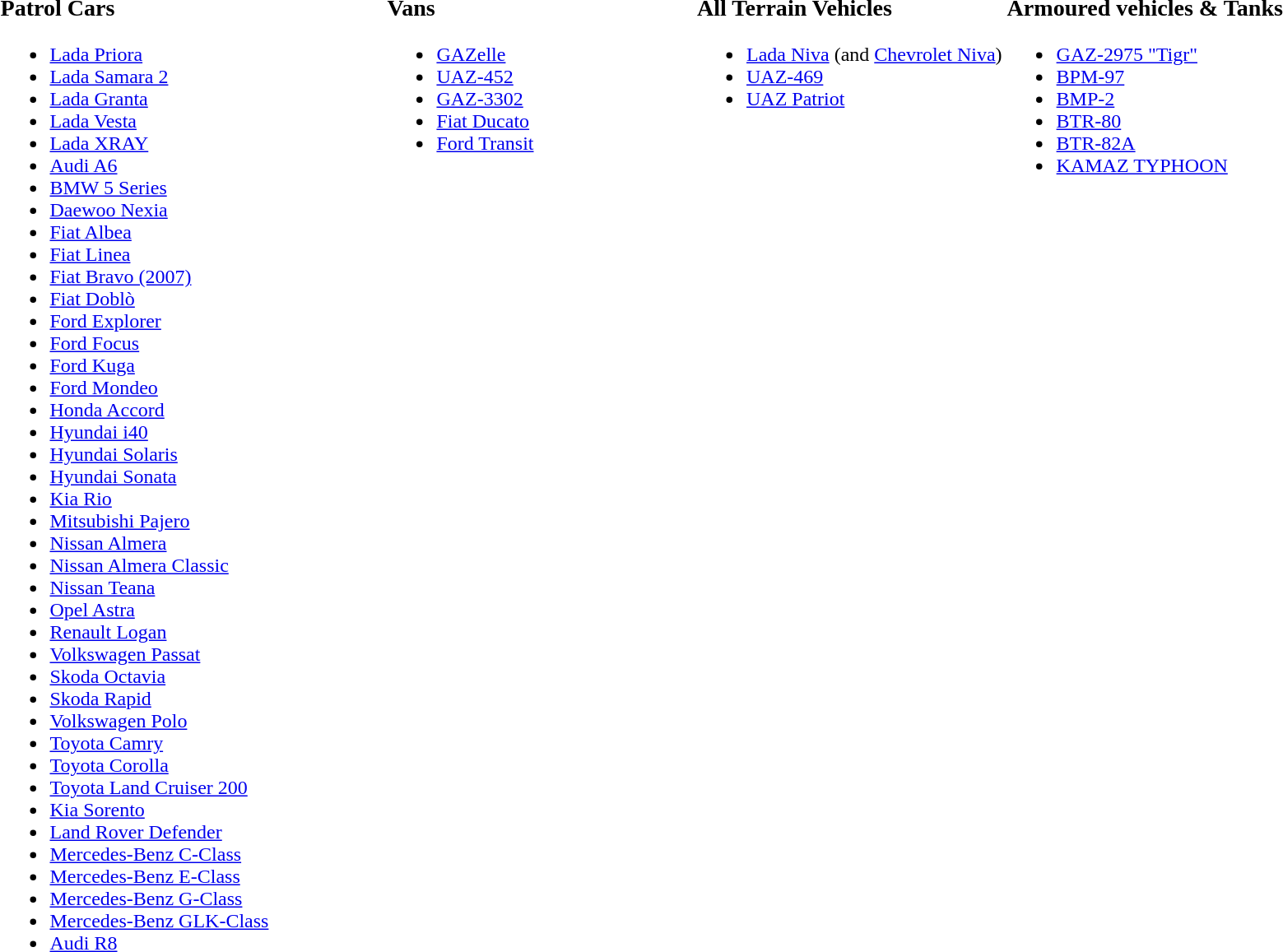<table>
<tr>
<td valign="top" width="25%"><br><h3>Patrol Cars</h3><ul><li><a href='#'>Lada Priora</a></li><li><a href='#'>Lada Samara 2</a></li><li><a href='#'>Lada Granta</a></li><li><a href='#'>Lada Vesta</a></li><li><a href='#'>Lada XRAY</a></li><li><a href='#'>Audi A6</a></li><li><a href='#'>BMW 5 Series</a></li><li><a href='#'>Daewoo Nexia</a></li><li><a href='#'>Fiat Albea</a></li><li><a href='#'>Fiat Linea</a></li><li><a href='#'>Fiat Bravo (2007)</a></li><li><a href='#'>Fiat Doblò</a></li><li><a href='#'>Ford Explorer</a></li><li><a href='#'>Ford Focus</a></li><li><a href='#'>Ford Kuga</a></li><li><a href='#'>Ford Mondeo</a></li><li><a href='#'>Honda Accord</a></li><li><a href='#'>Hyundai i40</a></li><li><a href='#'>Hyundai Solaris</a></li><li><a href='#'>Hyundai Sonata</a></li><li><a href='#'>Kia Rio</a></li><li><a href='#'>Mitsubishi Pajero</a></li><li><a href='#'>Nissan Almera</a></li><li><a href='#'>Nissan Almera Classic</a></li><li><a href='#'>Nissan Teana</a></li><li><a href='#'>Opel Astra</a></li><li><a href='#'>Renault Logan</a></li><li><a href='#'>Volkswagen Passat</a></li><li><a href='#'>Skoda Octavia</a></li><li><a href='#'>Skoda Rapid</a></li><li><a href='#'>Volkswagen Polo</a></li><li><a href='#'>Toyota Camry</a></li><li><a href='#'>Toyota Corolla</a></li><li><a href='#'>Toyota Land Cruiser 200</a></li><li><a href='#'>Kia Sorento</a></li><li><a href='#'>Land Rover Defender</a></li><li><a href='#'>Mercedes-Benz C-Class</a></li><li><a href='#'>Mercedes-Benz E-Class</a></li><li><a href='#'>Mercedes-Benz G-Class</a></li><li><a href='#'>Mercedes-Benz GLK-Class</a></li><li><a href='#'>Audi R8</a></li></ul></td>
<td valign="top" width="20%"><br><h3>Vans</h3><ul><li><a href='#'>GAZelle</a></li><li><a href='#'>UAZ-452</a></li><li><a href='#'>GAZ-3302</a></li><li><a href='#'>Fiat Ducato</a></li><li><a href='#'>Ford Transit</a></li></ul></td>
<td valign="top" width="20%"><br><h3>All Terrain Vehicles</h3><ul><li><a href='#'>Lada Niva</a> (and <a href='#'>Chevrolet Niva</a>)</li><li><a href='#'>UAZ-469</a></li><li><a href='#'>UAZ Patriot</a></li></ul></td>
<td valign="top" width="20%"><br><h3>Armoured vehicles & Tanks</h3><ul><li><a href='#'>GAZ-2975 "Tigr"</a></li><li><a href='#'>BPM-97</a></li><li><a href='#'>BMP-2</a></li><li><a href='#'>BTR-80</a></li><li><a href='#'>BTR-82A</a></li><li><a href='#'>KAMAZ TYPHOON</a></li></ul></td>
<td valign="top" width="20%"></td>
</tr>
</table>
